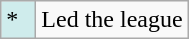<table class="wikitable">
<tr>
<td style="background:#CFECEC; width:1em">*</td>
<td>Led the league</td>
</tr>
</table>
